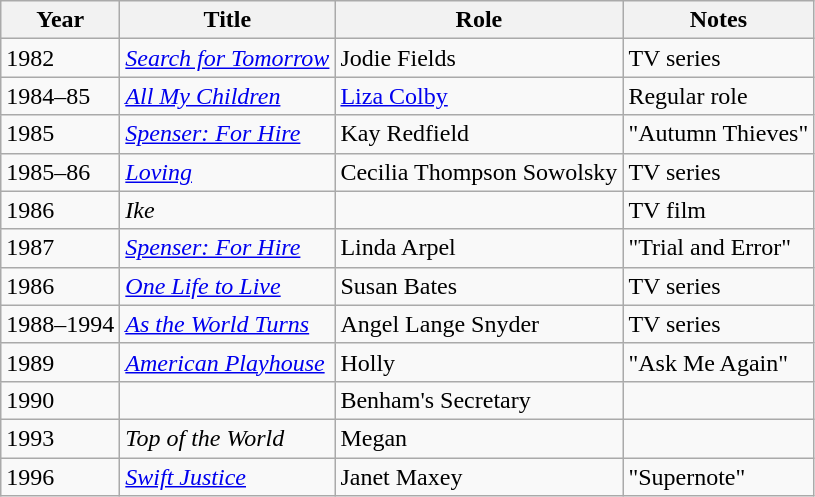<table class="wikitable sortable">
<tr>
<th>Year</th>
<th>Title</th>
<th>Role</th>
<th class="unsortable">Notes</th>
</tr>
<tr>
<td>1982</td>
<td><em><a href='#'>Search for Tomorrow</a></em></td>
<td>Jodie Fields</td>
<td>TV series</td>
</tr>
<tr>
<td>1984–85</td>
<td><em><a href='#'>All My Children</a></em></td>
<td><a href='#'>Liza Colby</a></td>
<td>Regular role</td>
</tr>
<tr>
<td>1985</td>
<td><em><a href='#'>Spenser: For Hire</a></em></td>
<td>Kay Redfield</td>
<td>"Autumn Thieves"</td>
</tr>
<tr>
<td>1985–86</td>
<td><em><a href='#'>Loving</a></em></td>
<td>Cecilia Thompson Sowolsky</td>
<td>TV series</td>
</tr>
<tr>
<td>1986</td>
<td><em>Ike</em></td>
<td></td>
<td>TV film</td>
</tr>
<tr>
<td>1987</td>
<td><em><a href='#'>Spenser: For Hire</a></em></td>
<td>Linda Arpel</td>
<td>"Trial and Error"</td>
</tr>
<tr>
<td>1986</td>
<td><em><a href='#'>One Life to Live</a></em></td>
<td>Susan Bates</td>
<td>TV series</td>
</tr>
<tr>
<td>1988–1994</td>
<td><em><a href='#'>As the World Turns</a></em></td>
<td>Angel Lange Snyder</td>
<td>TV series</td>
</tr>
<tr>
<td>1989</td>
<td><em><a href='#'>American Playhouse</a></em></td>
<td>Holly</td>
<td>"Ask Me Again"</td>
</tr>
<tr>
<td>1990</td>
<td><em></em></td>
<td>Benham's Secretary</td>
<td></td>
</tr>
<tr>
<td>1993</td>
<td><em>Top of the World</em></td>
<td>Megan</td>
<td></td>
</tr>
<tr>
<td>1996</td>
<td><em><a href='#'>Swift Justice</a></em></td>
<td>Janet Maxey</td>
<td>"Supernote"</td>
</tr>
</table>
